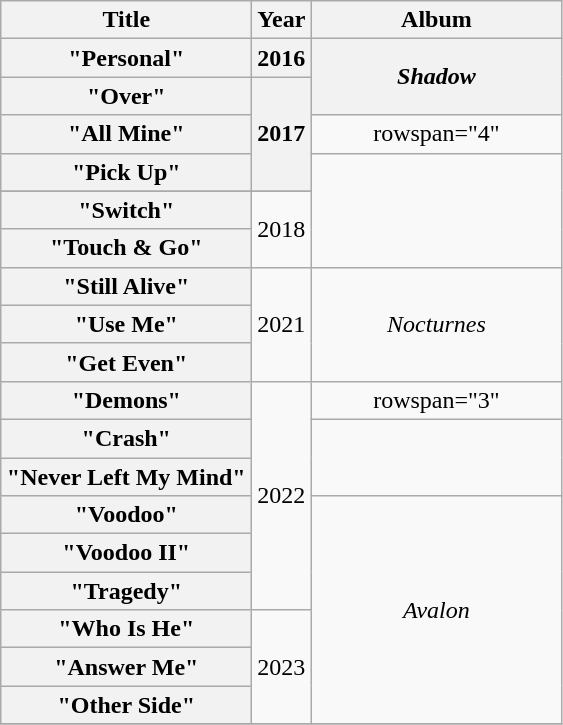<table class="wikitable plainrowheaders" style="text-align:center;">
<tr>
<th scope="col" style="width:10em;">Title</th>
<th scope="col">Year</th>
<th scope="col" style="width:10em;">Album</th>
</tr>
<tr>
<th scope="row">"Personal"</th>
<th scope="row">2016</th>
<th rowspan="2"><em>Shadow</em></th>
</tr>
<tr>
<th scope="row">"Over"</th>
<th rowspan="3">2017</th>
</tr>
<tr>
<th scope="row">"All Mine"</th>
<td>rowspan="4" </td>
</tr>
<tr>
<th scope="row">"Pick Up"</th>
</tr>
<tr>
</tr>
<tr>
<th scope="row">"Switch"</th>
<td rowspan="2">2018</td>
</tr>
<tr>
<th scope="row">"Touch & Go"</th>
</tr>
<tr>
<th scope="row">"Still Alive"</th>
<td rowspan="3">2021</td>
<td rowspan="3"><em>Nocturnes</em></td>
</tr>
<tr>
<th scope="row">"Use Me"</th>
</tr>
<tr>
<th scope="row">"Get Even"</th>
</tr>
<tr>
<th scope="row">"Demons"</th>
<td rowspan="6">2022</td>
<td>rowspan="3" </td>
</tr>
<tr>
<th scope="row">"Crash"</th>
</tr>
<tr>
<th scope="row">"Never Left My Mind"</th>
</tr>
<tr>
<th scope="row">"Voodoo"</th>
<td rowspan="6"><em>Avalon</em></td>
</tr>
<tr>
<th scope="row">"Voodoo II"</th>
</tr>
<tr>
<th scope="row">"Tragedy"</th>
</tr>
<tr>
<th scope="row">"Who Is He"</th>
<td rowspan="3">2023</td>
</tr>
<tr>
<th scope="row">"Answer Me"</th>
</tr>
<tr>
<th scope="row">"Other Side"</th>
</tr>
<tr>
</tr>
</table>
